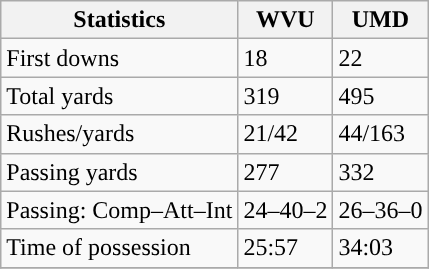<table class="wikitable" style="float: left;">
<tr>
<th>Statistics</th>
<th>WVU</th>
<th>UMD</th>
</tr>
<tr>
<td>First downs</td>
<td>18</td>
<td>22</td>
</tr>
<tr>
<td>Total yards</td>
<td>319</td>
<td>495</td>
</tr>
<tr>
<td>Rushes/yards</td>
<td>21/42</td>
<td>44/163</td>
</tr>
<tr>
<td>Passing yards</td>
<td>277</td>
<td>332</td>
</tr>
<tr>
<td>Passing: Comp–Att–Int</td>
<td>24–40–2</td>
<td>26–36–0</td>
</tr>
<tr>
<td>Time of possession</td>
<td>25:57</td>
<td>34:03</td>
</tr>
<tr>
</tr>
</table>
